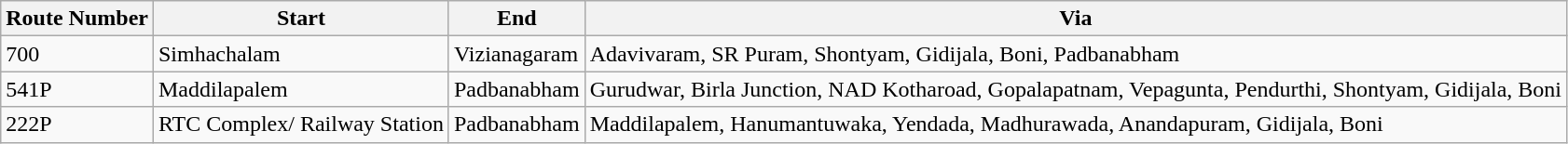<table class="sortable wikitable">
<tr>
<th>Route Number</th>
<th>Start</th>
<th>End</th>
<th>Via</th>
</tr>
<tr>
<td>700</td>
<td>Simhachalam</td>
<td>Vizianagaram</td>
<td>Adavivaram, SR Puram, Shontyam, Gidijala, Boni, Padbanabham</td>
</tr>
<tr>
<td>541P</td>
<td>Maddilapalem</td>
<td>Padbanabham</td>
<td>Gurudwar, Birla Junction, NAD Kotharoad, Gopalapatnam, Vepagunta, Pendurthi, Shontyam, Gidijala, Boni</td>
</tr>
<tr>
<td>222P</td>
<td>RTC Complex/ Railway Station</td>
<td>Padbanabham</td>
<td>Maddilapalem, Hanumantuwaka, Yendada, Madhurawada, Anandapuram, Gidijala, Boni</td>
</tr>
</table>
